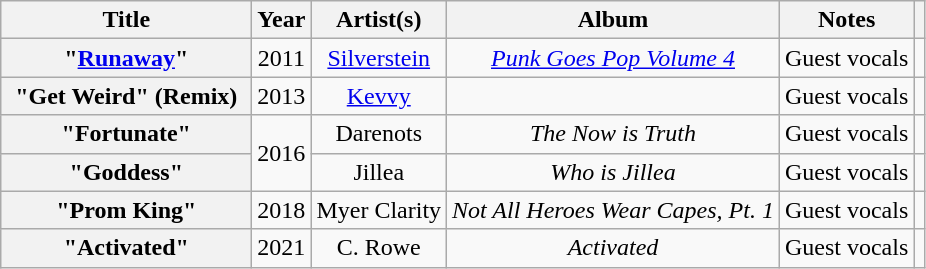<table class="wikitable plainrowheaders" style="text-align:center;" border="1">
<tr>
<th scope="col" style="width:10em;">Title</th>
<th scope="col" style="width:1em;">Year</th>
<th scope="col">Artist(s)</th>
<th scope="col">Album</th>
<th scope="col">Notes</th>
<th scope="col"></th>
</tr>
<tr>
<th scope="row">"<a href='#'>Runaway</a>"</th>
<td>2011</td>
<td><a href='#'>Silverstein</a></td>
<td><em><a href='#'>Punk Goes Pop Volume 4</a></em></td>
<td>Guest vocals</td>
<td></td>
</tr>
<tr>
<th scope="row">"Get Weird" (Remix)</th>
<td>2013</td>
<td><a href='#'>Kevvy</a></td>
<td></td>
<td>Guest vocals</td>
<td></td>
</tr>
<tr>
<th scope="row">"Fortunate"</th>
<td rowspan="2">2016</td>
<td>Darenots</td>
<td><em>The Now is Truth</em></td>
<td>Guest vocals</td>
<td></td>
</tr>
<tr>
<th scope="row">"Goddess"</th>
<td>Jillea</td>
<td><em>Who is Jillea</em></td>
<td>Guest vocals</td>
<td></td>
</tr>
<tr>
<th scope="row">"Prom King"</th>
<td>2018</td>
<td>Myer Clarity</td>
<td><em>Not All Heroes Wear Capes, Pt. 1</em></td>
<td>Guest vocals</td>
<td></td>
</tr>
<tr>
<th scope="row">"Activated"</th>
<td>2021</td>
<td>C. Rowe</td>
<td><em>Activated</em></td>
<td>Guest vocals</td>
<td></td>
</tr>
</table>
